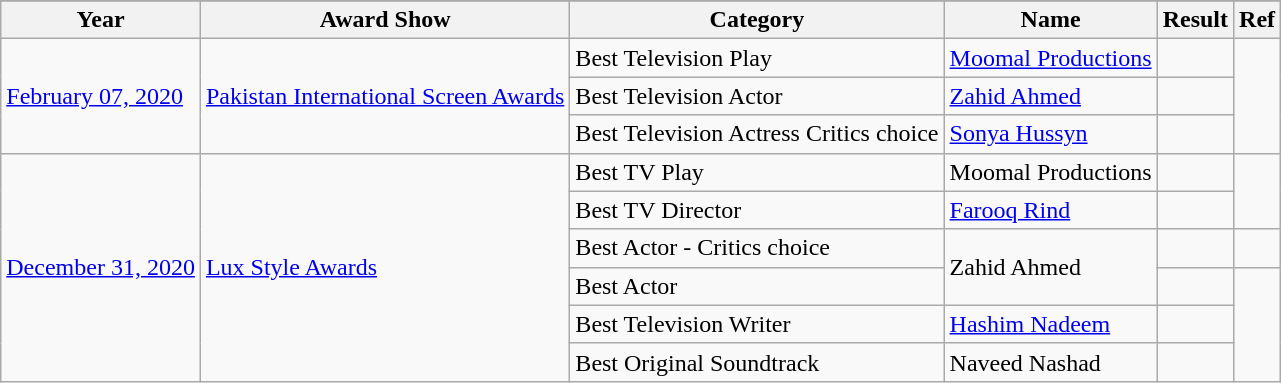<table class="sortable wikitable">
<tr>
</tr>
<tr>
<th>Year</th>
<th>Award Show</th>
<th>Category</th>
<th>Name</th>
<th>Result</th>
<th>Ref</th>
</tr>
<tr>
<td rowspan="3"><a href='#'>February 07, 2020</a></td>
<td rowspan="3" style="text-align:center;"><a href='#'>Pakistan International Screen Awards</a></td>
<td>Best Television Play</td>
<td><a href='#'>Moomal Productions</a></td>
<td></td>
<td rowspan="3"></td>
</tr>
<tr>
<td>Best Television Actor</td>
<td><a href='#'>Zahid Ahmed</a></td>
<td></td>
</tr>
<tr>
<td>Best Television Actress Critics choice</td>
<td><a href='#'>Sonya Hussyn</a></td>
<td></td>
</tr>
<tr>
<td Rowspan="6"><a href='#'>December 31, 2020</a></td>
<td rowspan="6"><a href='#'>Lux Style Awards</a></td>
<td>Best TV Play</td>
<td>Moomal Productions</td>
<td></td>
<td rowspan='2'></td>
</tr>
<tr>
<td>Best TV Director</td>
<td><a href='#'>Farooq Rind</a></td>
<td></td>
</tr>
<tr>
<td>Best Actor - Critics choice</td>
<td Rowspan="2">Zahid Ahmed</td>
<td></td>
<td></td>
</tr>
<tr>
<td>Best Actor</td>
<td></td>
<td rowspan='3'></td>
</tr>
<tr>
<td>Best Television Writer</td>
<td><a href='#'>Hashim Nadeem</a></td>
<td></td>
</tr>
<tr>
<td>Best Original Soundtrack</td>
<td>Naveed Nashad</td>
<td></td>
</tr>
</table>
